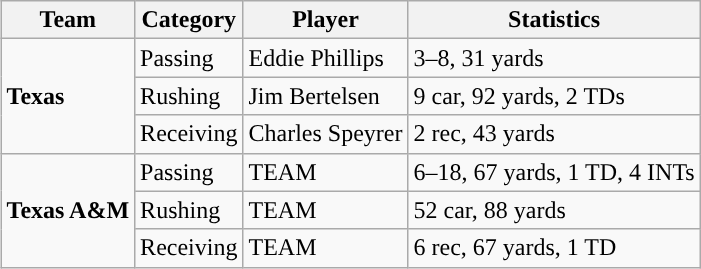<table class="wikitable" style="float: right;">
<tr>
<th>Team</th>
<th>Category</th>
<th>Player</th>
<th>Statistics</th>
</tr>
<tr>
<td rowspan=3><strong>Texas</strong></td>
<td>Passing</td>
<td>Eddie Phillips</td>
<td>3–8, 31 yards</td>
</tr>
<tr>
<td>Rushing</td>
<td>Jim Bertelsen</td>
<td>9 car, 92 yards, 2 TDs</td>
</tr>
<tr>
<td>Receiving</td>
<td>Charles Speyrer</td>
<td>2 rec, 43 yards</td>
</tr>
<tr>
<td rowspan=3><strong>Texas A&M</strong></td>
<td>Passing</td>
<td>TEAM</td>
<td>6–18, 67 yards, 1 TD, 4 INTs</td>
</tr>
<tr>
<td>Rushing</td>
<td>TEAM</td>
<td>52 car, 88 yards</td>
</tr>
<tr>
<td>Receiving</td>
<td>TEAM</td>
<td>6 rec, 67 yards, 1 TD</td>
</tr>
</table>
